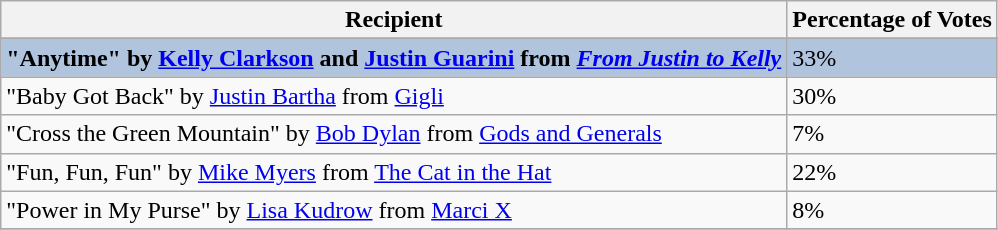<table class="wikitable sortable plainrowheaders" align="centre">
<tr>
<th>Recipient</th>
<th>Percentage of Votes</th>
</tr>
<tr>
</tr>
<tr style="background:#B0C4DE;">
<td><strong>"Anytime" by <a href='#'>Kelly Clarkson</a> and <a href='#'>Justin Guarini</a> from <em><a href='#'>From Justin to Kelly</a><strong><em></td>
<td></strong>33%<strong></td>
</tr>
<tr>
<td>"Baby Got Back" by <a href='#'>Justin Bartha</a> from </em><a href='#'>Gigli</a><em></td>
<td>30%</td>
</tr>
<tr>
<td>"Cross the Green Mountain" by <a href='#'>Bob Dylan</a> from </em><a href='#'>Gods and Generals</a><em></td>
<td>7%</td>
</tr>
<tr>
<td>"Fun, Fun, Fun" by <a href='#'>Mike Myers</a> from </em><a href='#'>The Cat in the Hat</a><em></td>
<td>22%</td>
</tr>
<tr>
<td>"Power in My Purse" by <a href='#'>Lisa Kudrow</a> from </em><a href='#'>Marci X</a><em></td>
<td>8%</td>
</tr>
<tr>
</tr>
</table>
